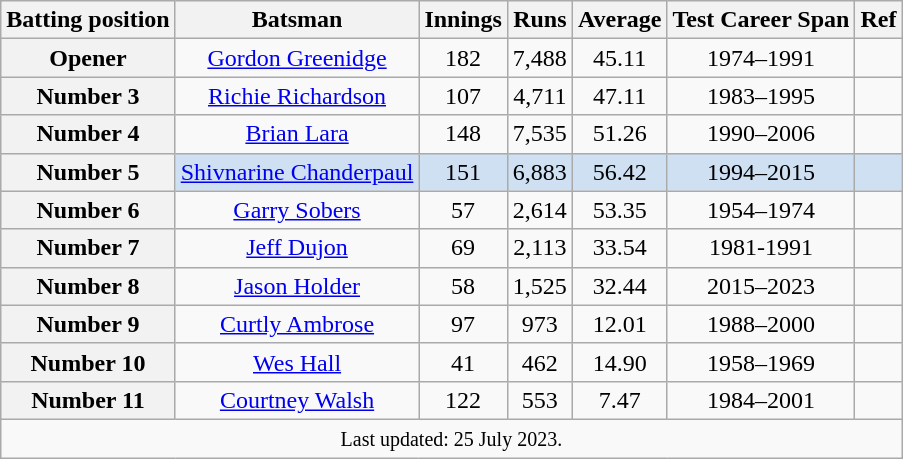<table class="wikitable sortable" style=text-align:center;>
<tr>
<th scope="col">Batting position</th>
<th scope="col">Batsman</th>
<th scope="col">Innings</th>
<th scope="col">Runs</th>
<th scope="col">Average</th>
<th scope="col">Test Career Span</th>
<th scope="col">Ref</th>
</tr>
<tr>
<th scope="row">Opener</th>
<td><a href='#'>Gordon Greenidge</a></td>
<td>182</td>
<td>7,488</td>
<td>45.11</td>
<td>1974–1991</td>
<td></td>
</tr>
<tr>
<th scope="row">Number 3</th>
<td><a href='#'>Richie Richardson</a></td>
<td>107</td>
<td>4,711</td>
<td>47.11</td>
<td>1983–1995</td>
<td></td>
</tr>
<tr>
<th scope="row">Number 4</th>
<td><a href='#'>Brian Lara</a></td>
<td>148</td>
<td>7,535</td>
<td>51.26</td>
<td>1990–2006</td>
<td></td>
</tr>
<tr bgcolor=#cee0f2>
<th scope="row">Number 5</th>
<td><a href='#'>Shivnarine Chanderpaul</a></td>
<td>151</td>
<td>6,883</td>
<td>56.42</td>
<td>1994–2015</td>
<td></td>
</tr>
<tr>
<th scope="row">Number 6</th>
<td><a href='#'>Garry Sobers</a></td>
<td>57</td>
<td>2,614</td>
<td>53.35</td>
<td>1954–1974</td>
<td></td>
</tr>
<tr>
<th scope="row">Number 7</th>
<td><a href='#'>Jeff Dujon</a></td>
<td>69</td>
<td>2,113</td>
<td>33.54</td>
<td>1981-1991</td>
<td></td>
</tr>
<tr>
<th scope="row">Number 8</th>
<td><a href='#'>Jason Holder</a></td>
<td>58</td>
<td>1,525</td>
<td>32.44</td>
<td>2015–2023</td>
<td></td>
</tr>
<tr>
<th scope="row">Number 9</th>
<td><a href='#'>Curtly Ambrose</a></td>
<td>97</td>
<td>973</td>
<td>12.01</td>
<td>1988–2000</td>
<td></td>
</tr>
<tr>
<th scope="row">Number 10</th>
<td><a href='#'>Wes Hall</a></td>
<td>41</td>
<td>462</td>
<td>14.90</td>
<td>1958–1969</td>
<td></td>
</tr>
<tr>
<th scope="row">Number 11</th>
<td><a href='#'>Courtney Walsh</a></td>
<td>122</td>
<td>553</td>
<td>7.47</td>
<td>1984–2001</td>
<td></td>
</tr>
<tr>
<td colspan=7><small>Last updated: 25 July 2023.</small></td>
</tr>
</table>
